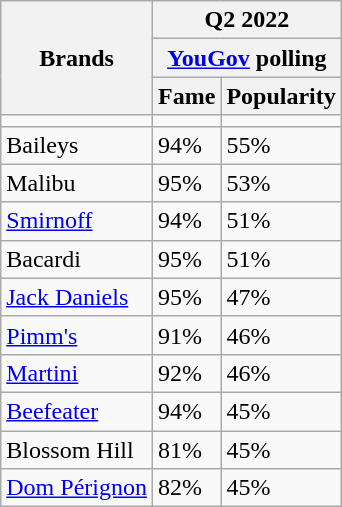<table class="wikitable sortable mw-collapsible">
<tr>
<th rowspan="3">Brands</th>
<th colspan="2">Q2 2022</th>
</tr>
<tr>
<th colspan="2"><a href='#'>YouGov</a> polling</th>
</tr>
<tr>
<th>Fame</th>
<th>Popularity</th>
</tr>
<tr>
<td></td>
<td></td>
<td></td>
</tr>
<tr>
<td>Baileys</td>
<td>94%</td>
<td>55%</td>
</tr>
<tr>
<td>Malibu</td>
<td>95%</td>
<td>53%</td>
</tr>
<tr>
<td><a href='#'>Smirnoff</a></td>
<td>94%</td>
<td>51%</td>
</tr>
<tr>
<td>Bacardi</td>
<td>95%</td>
<td>51%</td>
</tr>
<tr>
<td><a href='#'>Jack Daniels</a></td>
<td>95%</td>
<td>47%</td>
</tr>
<tr>
<td><a href='#'>Pimm's</a></td>
<td>91%</td>
<td>46%</td>
</tr>
<tr>
<td><a href='#'>Martini</a></td>
<td>92%</td>
<td>46%</td>
</tr>
<tr>
<td><a href='#'>Beefeater</a></td>
<td>94%</td>
<td>45%</td>
</tr>
<tr>
<td>Blossom Hill</td>
<td>81%</td>
<td>45%</td>
</tr>
<tr>
<td><a href='#'>Dom Pérignon</a></td>
<td>82%</td>
<td>45%</td>
</tr>
</table>
